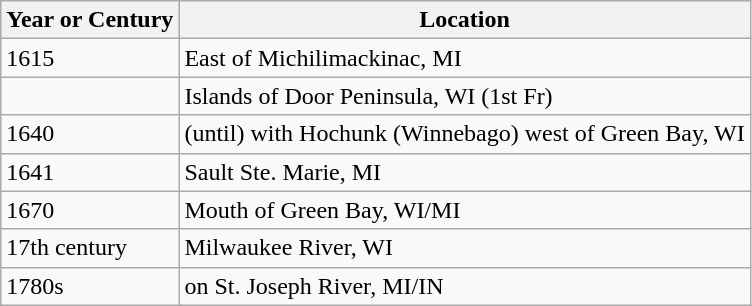<table class="wikitable">
<tr>
<th>Year or Century</th>
<th>Location</th>
</tr>
<tr>
<td>1615</td>
<td>East of Michilimackinac, MI</td>
</tr>
<tr>
<td></td>
<td>Islands of Door Peninsula, WI (1st Fr)</td>
</tr>
<tr>
<td>1640</td>
<td>(until) with Hochunk (Winnebago) west of Green Bay, WI</td>
</tr>
<tr>
<td>1641</td>
<td>Sault Ste. Marie, MI</td>
</tr>
<tr>
<td>1670</td>
<td>Mouth of Green Bay, WI/MI</td>
</tr>
<tr>
<td>17th century</td>
<td>Milwaukee River, WI</td>
</tr>
<tr>
<td>1780s</td>
<td>on St. Joseph River, MI/IN</td>
</tr>
</table>
